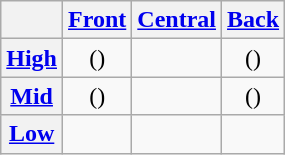<table class="wikitable" style="text-align:center">
<tr>
<th></th>
<th><a href='#'>Front</a></th>
<th><a href='#'>Central</a></th>
<th><a href='#'>Back</a></th>
</tr>
<tr>
<th><a href='#'>High</a></th>
<td> ()</td>
<td></td>
<td> ()</td>
</tr>
<tr>
<th><a href='#'>Mid</a></th>
<td> ()</td>
<td></td>
<td> ()</td>
</tr>
<tr>
<th><a href='#'>Low</a></th>
<td></td>
<td></td>
<td></td>
</tr>
</table>
